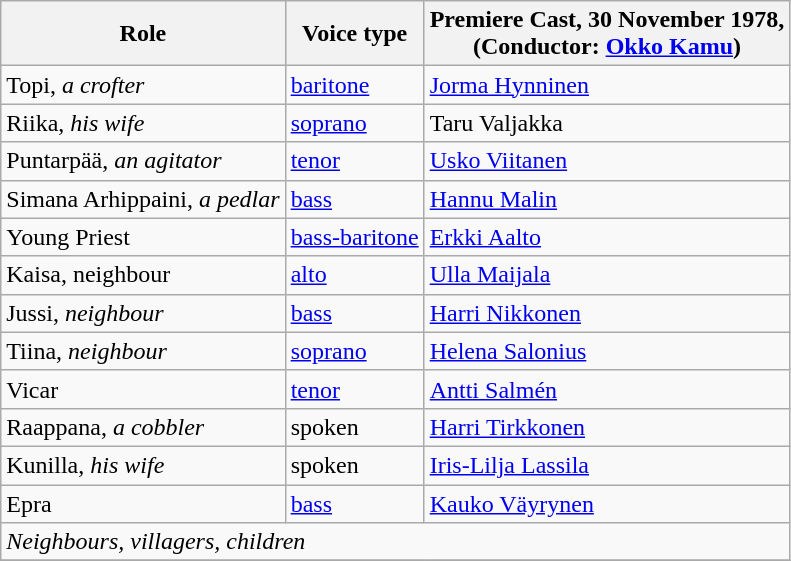<table class="wikitable">
<tr>
<th>Role</th>
<th>Voice type</th>
<th>Premiere Cast, 30 November 1978,<br>(Conductor: <a href='#'>Okko Kamu</a>)</th>
</tr>
<tr>
<td>Topi, <em>a crofter</em></td>
<td><a href='#'>baritone</a></td>
<td><a href='#'>Jorma Hynninen</a></td>
</tr>
<tr>
<td>Riika, <em>his wife</em></td>
<td><a href='#'>soprano</a></td>
<td>Taru Valjakka</td>
</tr>
<tr>
<td>Puntarpää, <em>an agitator</em></td>
<td><a href='#'>tenor</a></td>
<td><a href='#'>Usko Viitanen</a></td>
</tr>
<tr>
<td>Simana Arhippaini, <em>a pedlar</em></td>
<td><a href='#'>bass</a></td>
<td><a href='#'>Hannu Malin</a></td>
</tr>
<tr>
<td>Young Priest</td>
<td><a href='#'>bass-baritone</a></td>
<td><a href='#'>Erkki Aalto</a></td>
</tr>
<tr>
<td>Kaisa, neighbour</td>
<td><a href='#'>alto</a></td>
<td><a href='#'>Ulla Maijala</a></td>
</tr>
<tr>
<td>Jussi, <em>neighbour</em></td>
<td><a href='#'>bass</a></td>
<td><a href='#'>Harri Nikkonen</a></td>
</tr>
<tr>
<td>Tiina, <em>neighbour</em></td>
<td><a href='#'>soprano</a></td>
<td><a href='#'>Helena Salonius</a></td>
</tr>
<tr>
<td>Vicar</td>
<td><a href='#'>tenor</a></td>
<td><a href='#'>Antti Salmén</a></td>
</tr>
<tr>
<td>Raappana, <em>a cobbler</em></td>
<td>spoken</td>
<td><a href='#'>Harri Tirkkonen</a></td>
</tr>
<tr>
<td>Kunilla, <em>his wife</em></td>
<td>spoken</td>
<td><a href='#'>Iris-Lilja Lassila</a></td>
</tr>
<tr>
<td>Epra</td>
<td><a href='#'>bass</a></td>
<td><a href='#'>Kauko Väyrynen</a></td>
</tr>
<tr>
<td colspan="3"><em>Neighbours, villagers, children</em></td>
</tr>
<tr>
</tr>
</table>
